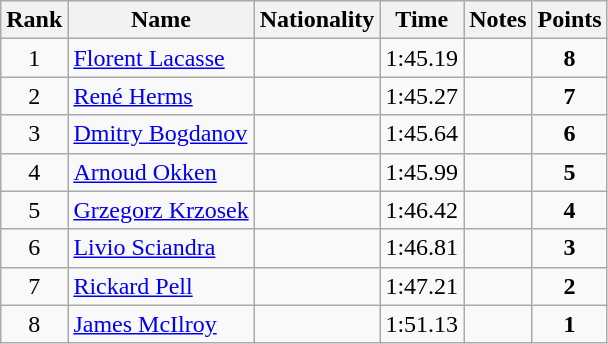<table class="wikitable sortable" style="text-align:center">
<tr>
<th>Rank</th>
<th>Name</th>
<th>Nationality</th>
<th>Time</th>
<th>Notes</th>
<th>Points</th>
</tr>
<tr>
<td>1</td>
<td align=left><a href='#'>Florent Lacasse</a></td>
<td align=left></td>
<td>1:45.19</td>
<td></td>
<td><strong>8</strong></td>
</tr>
<tr>
<td>2</td>
<td align=left><a href='#'>René Herms</a></td>
<td align=left></td>
<td>1:45.27</td>
<td></td>
<td><strong>7</strong></td>
</tr>
<tr>
<td>3</td>
<td align=left><a href='#'>Dmitry Bogdanov</a></td>
<td align=left></td>
<td>1:45.64</td>
<td></td>
<td><strong>6</strong></td>
</tr>
<tr>
<td>4</td>
<td align=left><a href='#'>Arnoud Okken</a></td>
<td align=left></td>
<td>1:45.99</td>
<td></td>
<td><strong>5</strong></td>
</tr>
<tr>
<td>5</td>
<td align=left><a href='#'>Grzegorz Krzosek</a></td>
<td align=left></td>
<td>1:46.42</td>
<td></td>
<td><strong>4</strong></td>
</tr>
<tr>
<td>6</td>
<td align=left><a href='#'>Livio Sciandra</a></td>
<td align=left></td>
<td>1:46.81</td>
<td></td>
<td><strong>3</strong></td>
</tr>
<tr>
<td>7</td>
<td align=left><a href='#'>Rickard Pell</a></td>
<td align=left></td>
<td>1:47.21</td>
<td></td>
<td><strong>2</strong></td>
</tr>
<tr>
<td>8</td>
<td align=left><a href='#'>James McIlroy</a></td>
<td align=left></td>
<td>1:51.13</td>
<td></td>
<td><strong>1</strong></td>
</tr>
</table>
